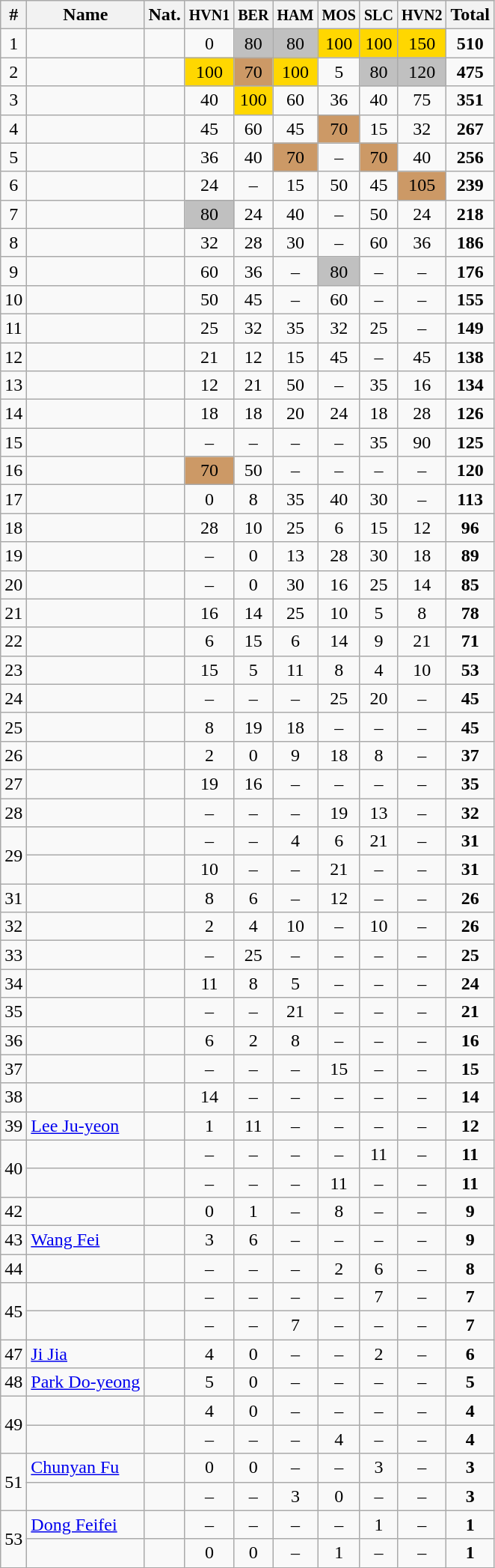<table class="wikitable sortable" style="text-align:center;">
<tr>
<th>#</th>
<th>Name</th>
<th>Nat.</th>
<th><small>HVN1</small></th>
<th><small>BER</small></th>
<th><small>HAM</small></th>
<th><small>MOS</small></th>
<th><small>SLC</small></th>
<th><small>HVN2</small></th>
<th>Total</th>
</tr>
<tr>
<td>1</td>
<td align=left></td>
<td></td>
<td>0</td>
<td bgcolor="silver">80</td>
<td bgcolor="silver">80</td>
<td bgcolor="gold">100</td>
<td bgcolor="gold">100</td>
<td bgcolor="gold">150</td>
<td><strong>510</strong></td>
</tr>
<tr>
<td>2</td>
<td align=left></td>
<td></td>
<td bgcolor="gold">100</td>
<td bgcolor=CC9966>70</td>
<td bgcolor="gold">100</td>
<td>5</td>
<td bgcolor="silver">80</td>
<td bgcolor="silver">120</td>
<td><strong>475</strong></td>
</tr>
<tr>
<td>3</td>
<td align=left></td>
<td></td>
<td>40</td>
<td bgcolor="gold">100</td>
<td>60</td>
<td>36</td>
<td>40</td>
<td>75</td>
<td><strong>351</strong></td>
</tr>
<tr>
<td>4</td>
<td align=left></td>
<td></td>
<td>45</td>
<td>60</td>
<td>45</td>
<td bgcolor=CC9966>70</td>
<td>15</td>
<td>32</td>
<td><strong>267</strong></td>
</tr>
<tr>
<td>5</td>
<td align=left></td>
<td></td>
<td>36</td>
<td>40</td>
<td bgcolor=CC9966>70</td>
<td>–</td>
<td bgcolor=CC9966>70</td>
<td>40</td>
<td><strong>256</strong></td>
</tr>
<tr>
<td>6</td>
<td align=left></td>
<td></td>
<td>24</td>
<td>–</td>
<td>15</td>
<td>50</td>
<td>45</td>
<td bgcolor=CC9966>105</td>
<td><strong>239</strong></td>
</tr>
<tr>
<td>7</td>
<td align=left></td>
<td></td>
<td bgcolor="silver">80</td>
<td>24</td>
<td>40</td>
<td>–</td>
<td>50</td>
<td>24</td>
<td><strong>218</strong></td>
</tr>
<tr>
<td>8</td>
<td align=left></td>
<td></td>
<td>32</td>
<td>28</td>
<td>30</td>
<td>–</td>
<td>60</td>
<td>36</td>
<td><strong>186</strong></td>
</tr>
<tr>
<td>9</td>
<td align=left></td>
<td></td>
<td>60</td>
<td>36</td>
<td>–</td>
<td bgcolor="silver">80</td>
<td>–</td>
<td>–</td>
<td><strong>176</strong></td>
</tr>
<tr>
<td>10</td>
<td align=left></td>
<td></td>
<td>50</td>
<td>45</td>
<td>–</td>
<td>60</td>
<td>–</td>
<td>–</td>
<td><strong>155</strong></td>
</tr>
<tr>
<td>11</td>
<td align=left></td>
<td></td>
<td>25</td>
<td>32</td>
<td>35</td>
<td>32</td>
<td>25</td>
<td>–</td>
<td><strong>149</strong></td>
</tr>
<tr>
<td>12</td>
<td align=left></td>
<td></td>
<td>21</td>
<td>12</td>
<td>15</td>
<td>45</td>
<td>–</td>
<td>45</td>
<td><strong>138</strong></td>
</tr>
<tr>
<td>13</td>
<td align=left></td>
<td></td>
<td>12</td>
<td>21</td>
<td>50</td>
<td>–</td>
<td>35</td>
<td>16</td>
<td><strong>134</strong></td>
</tr>
<tr>
<td>14</td>
<td align=left></td>
<td></td>
<td>18</td>
<td>18</td>
<td>20</td>
<td>24</td>
<td>18</td>
<td>28</td>
<td><strong>126</strong></td>
</tr>
<tr>
<td>15</td>
<td align=left></td>
<td></td>
<td>–</td>
<td>–</td>
<td>–</td>
<td>–</td>
<td>35</td>
<td>90</td>
<td><strong>125</strong></td>
</tr>
<tr>
<td>16</td>
<td align=left></td>
<td></td>
<td bgcolor=CC9966>70</td>
<td>50</td>
<td>–</td>
<td>–</td>
<td>–</td>
<td>–</td>
<td><strong>120</strong></td>
</tr>
<tr>
<td>17</td>
<td align=left></td>
<td></td>
<td>0</td>
<td>8</td>
<td>35</td>
<td>40</td>
<td>30</td>
<td>–</td>
<td><strong>113</strong></td>
</tr>
<tr>
<td>18</td>
<td align=left></td>
<td></td>
<td>28</td>
<td>10</td>
<td>25</td>
<td>6</td>
<td>15</td>
<td>12</td>
<td><strong>96</strong></td>
</tr>
<tr>
<td>19</td>
<td align=left></td>
<td></td>
<td>–</td>
<td>0</td>
<td>13</td>
<td>28</td>
<td>30</td>
<td>18</td>
<td><strong>89</strong></td>
</tr>
<tr>
<td>20</td>
<td align=left></td>
<td></td>
<td>–</td>
<td>0</td>
<td>30</td>
<td>16</td>
<td>25</td>
<td>14</td>
<td><strong>85</strong></td>
</tr>
<tr>
<td>21</td>
<td align=left></td>
<td></td>
<td>16</td>
<td>14</td>
<td>25</td>
<td>10</td>
<td>5</td>
<td>8</td>
<td><strong>78</strong></td>
</tr>
<tr>
<td>22</td>
<td align=left></td>
<td></td>
<td>6</td>
<td>15</td>
<td>6</td>
<td>14</td>
<td>9</td>
<td>21</td>
<td><strong>71</strong></td>
</tr>
<tr>
<td>23</td>
<td align=left></td>
<td></td>
<td>15</td>
<td>5</td>
<td>11</td>
<td>8</td>
<td>4</td>
<td>10</td>
<td><strong>53</strong></td>
</tr>
<tr>
<td>24</td>
<td align=left></td>
<td></td>
<td>–</td>
<td>–</td>
<td>–</td>
<td>25</td>
<td>20</td>
<td>–</td>
<td><strong>45</strong></td>
</tr>
<tr>
<td>25</td>
<td align=left></td>
<td></td>
<td>8</td>
<td>19</td>
<td>18</td>
<td>–</td>
<td>–</td>
<td>–</td>
<td><strong>45</strong></td>
</tr>
<tr>
<td>26</td>
<td align=left></td>
<td></td>
<td>2</td>
<td>0</td>
<td>9</td>
<td>18</td>
<td>8</td>
<td>–</td>
<td><strong>37</strong></td>
</tr>
<tr>
<td>27</td>
<td align=left></td>
<td></td>
<td>19</td>
<td>16</td>
<td>–</td>
<td>–</td>
<td>–</td>
<td>–</td>
<td><strong>35</strong></td>
</tr>
<tr>
<td>28</td>
<td align=left></td>
<td></td>
<td>–</td>
<td>–</td>
<td>–</td>
<td>19</td>
<td>13</td>
<td>–</td>
<td><strong>32</strong></td>
</tr>
<tr>
<td rowspan=2>29</td>
<td align=left></td>
<td></td>
<td>–</td>
<td>–</td>
<td>4</td>
<td>6</td>
<td>21</td>
<td>–</td>
<td><strong>31</strong></td>
</tr>
<tr>
<td align=left></td>
<td></td>
<td>10</td>
<td>–</td>
<td>–</td>
<td>21</td>
<td>–</td>
<td>–</td>
<td><strong>31</strong></td>
</tr>
<tr>
<td>31</td>
<td align=left></td>
<td></td>
<td>8</td>
<td>6</td>
<td>–</td>
<td>12</td>
<td>–</td>
<td>–</td>
<td><strong>26</strong></td>
</tr>
<tr>
<td>32</td>
<td align=left></td>
<td></td>
<td>2</td>
<td>4</td>
<td>10</td>
<td>–</td>
<td>10</td>
<td>–</td>
<td><strong>26</strong></td>
</tr>
<tr>
<td>33</td>
<td align=left></td>
<td></td>
<td>–</td>
<td>25</td>
<td>–</td>
<td>–</td>
<td>–</td>
<td>–</td>
<td><strong>25</strong></td>
</tr>
<tr>
<td>34</td>
<td align=left></td>
<td></td>
<td>11</td>
<td>8</td>
<td>5</td>
<td>–</td>
<td>–</td>
<td>–</td>
<td><strong>24</strong></td>
</tr>
<tr>
<td>35</td>
<td align=left></td>
<td></td>
<td>–</td>
<td>–</td>
<td>21</td>
<td>–</td>
<td>–</td>
<td>–</td>
<td><strong>21</strong></td>
</tr>
<tr>
<td>36</td>
<td align=left></td>
<td></td>
<td>6</td>
<td>2</td>
<td>8</td>
<td>–</td>
<td>–</td>
<td>–</td>
<td><strong>16</strong></td>
</tr>
<tr>
<td>37</td>
<td align=left></td>
<td></td>
<td>–</td>
<td>–</td>
<td>–</td>
<td>15</td>
<td>–</td>
<td>–</td>
<td><strong>15</strong></td>
</tr>
<tr>
<td>38</td>
<td align=left></td>
<td></td>
<td>14</td>
<td>–</td>
<td>–</td>
<td>–</td>
<td>–</td>
<td>–</td>
<td><strong>14</strong></td>
</tr>
<tr>
<td>39</td>
<td align=left><a href='#'>Lee Ju-yeon</a></td>
<td></td>
<td>1</td>
<td>11</td>
<td>–</td>
<td>–</td>
<td>–</td>
<td>–</td>
<td><strong>12</strong></td>
</tr>
<tr>
<td rowspan=2>40</td>
<td align=left></td>
<td></td>
<td>–</td>
<td>–</td>
<td>–</td>
<td>–</td>
<td>11</td>
<td>–</td>
<td><strong>11</strong></td>
</tr>
<tr>
<td align=left></td>
<td></td>
<td>–</td>
<td>–</td>
<td>–</td>
<td>11</td>
<td>–</td>
<td>–</td>
<td><strong>11</strong></td>
</tr>
<tr>
<td>42</td>
<td align=left></td>
<td></td>
<td>0</td>
<td>1</td>
<td>–</td>
<td>8</td>
<td>–</td>
<td>–</td>
<td><strong>9</strong></td>
</tr>
<tr>
<td>43</td>
<td align=left><a href='#'>Wang Fei</a></td>
<td></td>
<td>3</td>
<td>6</td>
<td>–</td>
<td>–</td>
<td>–</td>
<td>–</td>
<td><strong>9</strong></td>
</tr>
<tr>
<td>44</td>
<td align=left></td>
<td></td>
<td>–</td>
<td>–</td>
<td>–</td>
<td>2</td>
<td>6</td>
<td>–</td>
<td><strong>8</strong></td>
</tr>
<tr>
<td rowspan=2>45</td>
<td align=left></td>
<td></td>
<td>–</td>
<td>–</td>
<td>–</td>
<td>–</td>
<td>7</td>
<td>–</td>
<td><strong>7</strong></td>
</tr>
<tr>
<td align=left></td>
<td></td>
<td>–</td>
<td>–</td>
<td>7</td>
<td>–</td>
<td>–</td>
<td>–</td>
<td><strong>7</strong></td>
</tr>
<tr>
<td>47</td>
<td align=left><a href='#'>Ji Jia</a></td>
<td></td>
<td>4</td>
<td>0</td>
<td>–</td>
<td>–</td>
<td>2</td>
<td>–</td>
<td><strong>6</strong></td>
</tr>
<tr>
<td>48</td>
<td align=left><a href='#'>Park Do-yeong</a></td>
<td></td>
<td>5</td>
<td>0</td>
<td>–</td>
<td>–</td>
<td>–</td>
<td>–</td>
<td><strong>5</strong></td>
</tr>
<tr>
<td rowspan=2>49</td>
<td align=left></td>
<td></td>
<td>4</td>
<td>0</td>
<td>–</td>
<td>–</td>
<td>–</td>
<td>–</td>
<td><strong>4</strong></td>
</tr>
<tr>
<td align=left></td>
<td></td>
<td>–</td>
<td>–</td>
<td>–</td>
<td>4</td>
<td>–</td>
<td>–</td>
<td><strong>4</strong></td>
</tr>
<tr>
<td rowspan=2>51</td>
<td align=left><a href='#'>Chunyan Fu</a></td>
<td></td>
<td>0</td>
<td>0</td>
<td>–</td>
<td>–</td>
<td>3</td>
<td>–</td>
<td><strong>3</strong></td>
</tr>
<tr>
<td align=left></td>
<td></td>
<td>–</td>
<td>–</td>
<td>3</td>
<td>0</td>
<td>–</td>
<td>–</td>
<td><strong>3</strong></td>
</tr>
<tr>
<td rowspan=2>53</td>
<td align=left><a href='#'>Dong Feifei</a></td>
<td></td>
<td>–</td>
<td>–</td>
<td>–</td>
<td>–</td>
<td>1</td>
<td>–</td>
<td><strong>1</strong></td>
</tr>
<tr>
<td align=left></td>
<td></td>
<td>0</td>
<td>0</td>
<td>–</td>
<td>1</td>
<td>–</td>
<td>–</td>
<td><strong>1</strong></td>
</tr>
</table>
